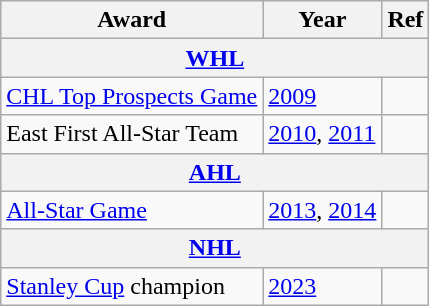<table class="wikitable">
<tr>
<th>Award</th>
<th>Year</th>
<th>Ref</th>
</tr>
<tr>
<th colspan="3"><a href='#'>WHL</a></th>
</tr>
<tr>
<td><a href='#'>CHL Top Prospects Game</a></td>
<td><a href='#'>2009</a></td>
<td></td>
</tr>
<tr>
<td>East First All-Star Team</td>
<td><a href='#'>2010</a>, <a href='#'>2011</a></td>
<td></td>
</tr>
<tr>
<th colspan="3"><a href='#'>AHL</a></th>
</tr>
<tr>
<td><a href='#'>All-Star Game</a></td>
<td><a href='#'>2013</a>, <a href='#'>2014</a></td>
<td></td>
</tr>
<tr>
<th colspan="3"><a href='#'>NHL</a></th>
</tr>
<tr>
<td><a href='#'>Stanley Cup</a> champion</td>
<td><a href='#'>2023</a></td>
<td></td>
</tr>
</table>
